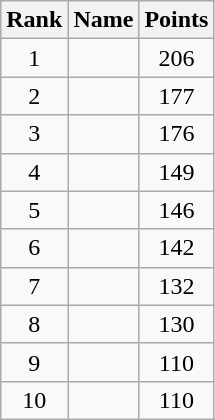<table class="wikitable">
<tr>
<th>Rank</th>
<th>Name</th>
<th>Points</th>
</tr>
<tr>
<td align=center>1</td>
<td></td>
<td align=center>206</td>
</tr>
<tr>
<td align=center>2</td>
<td></td>
<td align=center>177</td>
</tr>
<tr>
<td align=center>3</td>
<td></td>
<td align=center>176</td>
</tr>
<tr>
<td align=center>4</td>
<td></td>
<td align=center>149</td>
</tr>
<tr>
<td align=center>5</td>
<td></td>
<td align=center>146</td>
</tr>
<tr>
<td align=center>6</td>
<td></td>
<td align=center>142</td>
</tr>
<tr>
<td align=center>7</td>
<td></td>
<td align=center>132</td>
</tr>
<tr>
<td align=center>8</td>
<td></td>
<td align=center>130</td>
</tr>
<tr>
<td align=center>9</td>
<td></td>
<td align=center>110</td>
</tr>
<tr>
<td align=center>10</td>
<td></td>
<td align=center>110</td>
</tr>
</table>
